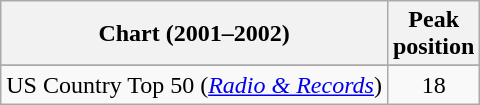<table class="wikitable sortable">
<tr>
<th align="left">Chart (2001–2002)</th>
<th align="center">Peak<br>position</th>
</tr>
<tr>
</tr>
<tr>
<td>US Country Top 50 (<em><a href='#'>Radio & Records</a></em>)</td>
<td align="center">18</td>
</tr>
</table>
